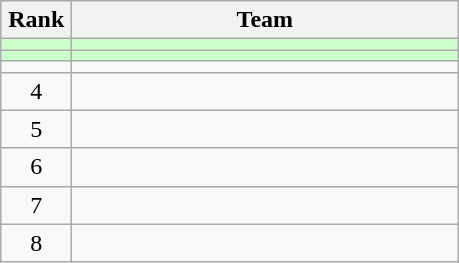<table class="wikitable" style="text-align: center;">
<tr>
<th width=40>Rank</th>
<th width=250>Team</th>
</tr>
<tr bgcolor=#ccffcc align=center>
<td></td>
<td style="text-align:left;"></td>
</tr>
<tr bgcolor=#ccffcc align=center>
<td></td>
<td style="text-align:left;"></td>
</tr>
<tr align=center>
<td></td>
<td style="text-align:left;"></td>
</tr>
<tr align=center>
<td>4</td>
<td style="text-align:left;"></td>
</tr>
<tr align=center>
<td>5</td>
<td style="text-align:left;"></td>
</tr>
<tr align=center>
<td>6</td>
<td style="text-align:left;"></td>
</tr>
<tr align=center>
<td>7</td>
<td style="text-align:left;"></td>
</tr>
<tr align=center>
<td>8</td>
<td style="text-align:left;"></td>
</tr>
</table>
